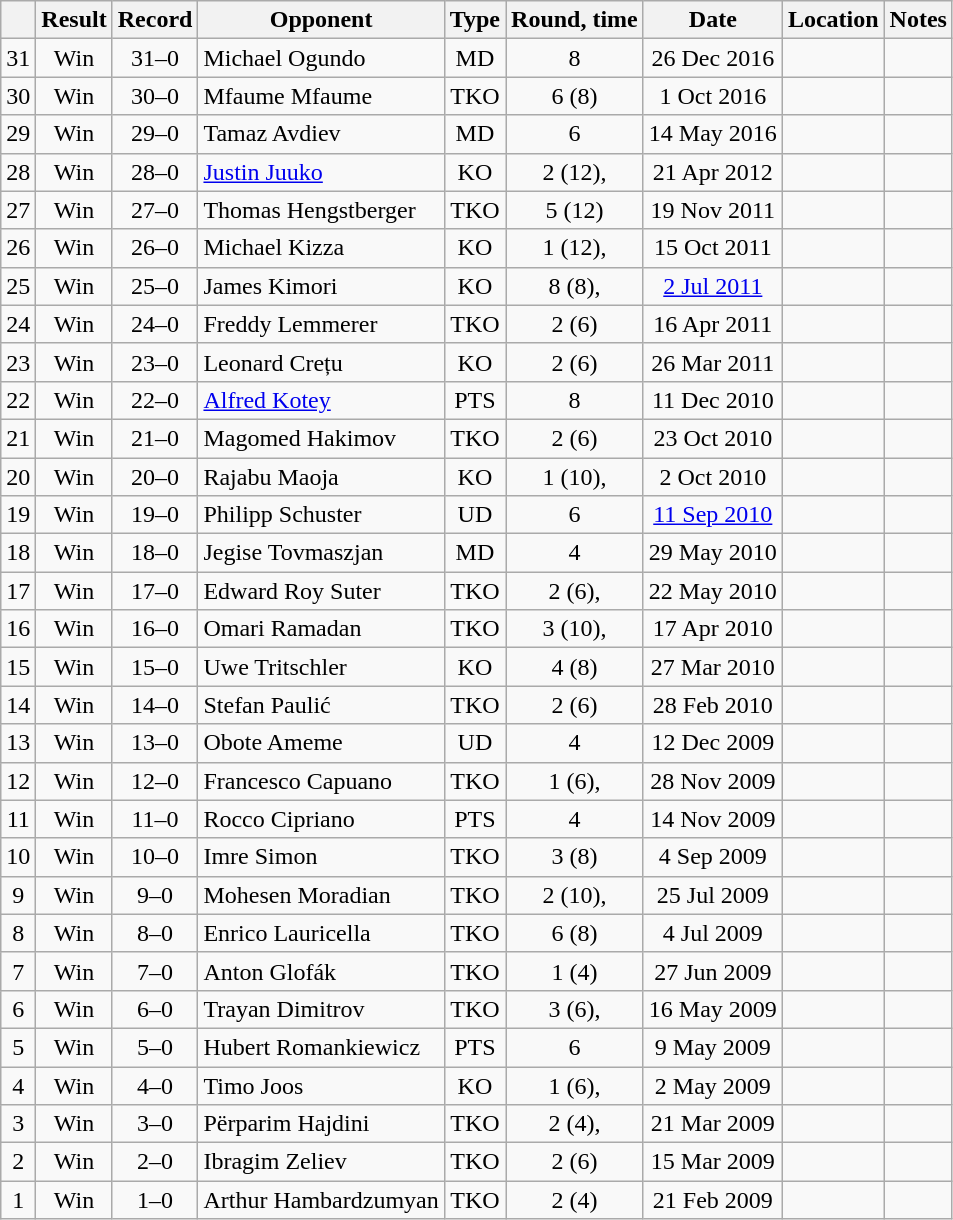<table class="wikitable" style="text-align:center">
<tr>
<th></th>
<th>Result</th>
<th>Record</th>
<th>Opponent</th>
<th>Type</th>
<th>Round, time</th>
<th>Date</th>
<th>Location</th>
<th>Notes</th>
</tr>
<tr>
<td>31</td>
<td>Win</td>
<td>31–0</td>
<td style="text-align:left;">Michael Ogundo</td>
<td>MD</td>
<td>8</td>
<td>26 Dec 2016</td>
<td style="text-align:left;"></td>
<td></td>
</tr>
<tr>
<td>30</td>
<td>Win</td>
<td>30–0</td>
<td style="text-align:left;">Mfaume Mfaume</td>
<td>TKO</td>
<td>6 (8)</td>
<td>1 Oct 2016</td>
<td style="text-align:left;"></td>
<td></td>
</tr>
<tr>
<td>29</td>
<td>Win</td>
<td>29–0</td>
<td style="text-align:left;">Tamaz Avdiev</td>
<td>MD</td>
<td>6</td>
<td>14 May 2016</td>
<td style="text-align:left;"></td>
<td></td>
</tr>
<tr>
<td>28</td>
<td>Win</td>
<td>28–0</td>
<td style="text-align:left;"><a href='#'>Justin Juuko</a></td>
<td>KO</td>
<td>2 (12), </td>
<td>21 Apr 2012</td>
<td style="text-align:left;"></td>
<td style="text-align:left;"></td>
</tr>
<tr>
<td>27</td>
<td>Win</td>
<td>27–0</td>
<td style="text-align:left;">Thomas Hengstberger</td>
<td>TKO</td>
<td>5 (12)</td>
<td>19 Nov 2011</td>
<td style="text-align:left;"></td>
<td style="text-align:left;"></td>
</tr>
<tr>
<td>26</td>
<td>Win</td>
<td>26–0</td>
<td style="text-align:left;">Michael Kizza</td>
<td>KO</td>
<td>1 (12), </td>
<td>15 Oct 2011</td>
<td style="text-align:left;"></td>
<td style="text-align:left;"></td>
</tr>
<tr>
<td>25</td>
<td>Win</td>
<td>25–0</td>
<td style="text-align:left;">James Kimori</td>
<td>KO</td>
<td>8 (8), </td>
<td><a href='#'>2 Jul 2011</a></td>
<td style="text-align:left;"></td>
<td></td>
</tr>
<tr>
<td>24</td>
<td>Win</td>
<td>24–0</td>
<td style="text-align:left;">Freddy Lemmerer</td>
<td>TKO</td>
<td>2 (6)</td>
<td>16 Apr 2011</td>
<td style="text-align:left;"></td>
<td></td>
</tr>
<tr>
<td>23</td>
<td>Win</td>
<td>23–0</td>
<td style="text-align:left;">Leonard Crețu</td>
<td>KO</td>
<td>2 (6)</td>
<td>26 Mar 2011</td>
<td style="text-align:left;"></td>
<td></td>
</tr>
<tr>
<td>22</td>
<td>Win</td>
<td>22–0</td>
<td style="text-align:left;"><a href='#'>Alfred Kotey</a></td>
<td>PTS</td>
<td>8</td>
<td>11 Dec 2010</td>
<td style="text-align:left;"></td>
<td></td>
</tr>
<tr>
<td>21</td>
<td>Win</td>
<td>21–0</td>
<td style="text-align:left;">Magomed Hakimov</td>
<td>TKO</td>
<td>2 (6)</td>
<td>23 Oct 2010</td>
<td style="text-align:left;"></td>
<td></td>
</tr>
<tr>
<td>20</td>
<td>Win</td>
<td>20–0</td>
<td style="text-align:left;">Rajabu Maoja</td>
<td>KO</td>
<td>1 (10), </td>
<td>2 Oct 2010</td>
<td style="text-align:left;"></td>
<td style="text-align:left;"></td>
</tr>
<tr>
<td>19</td>
<td>Win</td>
<td>19–0</td>
<td style="text-align:left;">Philipp Schuster</td>
<td>UD</td>
<td>6</td>
<td><a href='#'>11 Sep 2010</a></td>
<td style="text-align:left;"></td>
<td></td>
</tr>
<tr>
<td>18</td>
<td>Win</td>
<td>18–0</td>
<td style="text-align:left;">Jegise Tovmaszjan</td>
<td>MD</td>
<td>4</td>
<td>29 May 2010</td>
<td style="text-align:left;"></td>
<td></td>
</tr>
<tr>
<td>17</td>
<td>Win</td>
<td>17–0</td>
<td style="text-align:left;">Edward Roy Suter</td>
<td>TKO</td>
<td>2 (6), </td>
<td>22 May 2010</td>
<td style="text-align:left;"></td>
<td></td>
</tr>
<tr>
<td>16</td>
<td>Win</td>
<td>16–0</td>
<td style="text-align:left;">Omari Ramadan</td>
<td>TKO</td>
<td>3 (10), </td>
<td>17 Apr 2010</td>
<td style="text-align:left;"></td>
<td style="text-align:left;"></td>
</tr>
<tr>
<td>15</td>
<td>Win</td>
<td>15–0</td>
<td style="text-align:left;">Uwe Tritschler</td>
<td>KO</td>
<td>4 (8)</td>
<td>27 Mar 2010</td>
<td style="text-align:left;"></td>
<td></td>
</tr>
<tr>
<td>14</td>
<td>Win</td>
<td>14–0</td>
<td style="text-align:left;">Stefan Paulić</td>
<td>TKO</td>
<td>2 (6)</td>
<td>28 Feb 2010</td>
<td style="text-align:left;"></td>
<td></td>
</tr>
<tr>
<td>13</td>
<td>Win</td>
<td>13–0</td>
<td style="text-align:left;">Obote Ameme</td>
<td>UD</td>
<td>4</td>
<td>12 Dec 2009</td>
<td style="text-align:left;"></td>
<td></td>
</tr>
<tr>
<td>12</td>
<td>Win</td>
<td>12–0</td>
<td style="text-align:left;">Francesco Capuano</td>
<td>TKO</td>
<td>1 (6), </td>
<td>28 Nov 2009</td>
<td style="text-align:left;"></td>
<td></td>
</tr>
<tr>
<td>11</td>
<td>Win</td>
<td>11–0</td>
<td style="text-align:left;">Rocco Cipriano</td>
<td>PTS</td>
<td>4</td>
<td>14 Nov 2009</td>
<td style="text-align:left;"></td>
<td></td>
</tr>
<tr>
<td>10</td>
<td>Win</td>
<td>10–0</td>
<td style="text-align:left;">Imre Simon</td>
<td>TKO</td>
<td>3 (8)</td>
<td>4 Sep 2009</td>
<td style="text-align:left;"></td>
<td></td>
</tr>
<tr>
<td>9</td>
<td>Win</td>
<td>9–0</td>
<td style="text-align:left;">Mohesen Moradian</td>
<td>TKO</td>
<td>2 (10), </td>
<td>25 Jul 2009</td>
<td style="text-align:left;"></td>
<td></td>
</tr>
<tr>
<td>8</td>
<td>Win</td>
<td>8–0</td>
<td style="text-align:left;">Enrico Lauricella</td>
<td>TKO</td>
<td>6 (8)</td>
<td>4 Jul 2009</td>
<td style="text-align:left;"></td>
<td></td>
</tr>
<tr>
<td>7</td>
<td>Win</td>
<td>7–0</td>
<td style="text-align:left;">Anton Glofák</td>
<td>TKO</td>
<td>1 (4)</td>
<td>27 Jun 2009</td>
<td style="text-align:left;"></td>
<td></td>
</tr>
<tr>
<td>6</td>
<td>Win</td>
<td>6–0</td>
<td style="text-align:left;">Trayan Dimitrov</td>
<td>TKO</td>
<td>3 (6), </td>
<td>16 May 2009</td>
<td style="text-align:left;"></td>
<td></td>
</tr>
<tr>
<td>5</td>
<td>Win</td>
<td>5–0</td>
<td style="text-align:left;">Hubert Romankiewicz</td>
<td>PTS</td>
<td>6</td>
<td>9 May 2009</td>
<td style="text-align:left;"></td>
<td></td>
</tr>
<tr>
<td>4</td>
<td>Win</td>
<td>4–0</td>
<td style="text-align:left;">Timo Joos</td>
<td>KO</td>
<td>1 (6), </td>
<td>2 May 2009</td>
<td style="text-align:left;"></td>
<td></td>
</tr>
<tr>
<td>3</td>
<td>Win</td>
<td>3–0</td>
<td style="text-align:left;">Përparim Hajdini</td>
<td>TKO</td>
<td>2 (4), </td>
<td>21 Mar 2009</td>
<td style="text-align:left;"></td>
<td></td>
</tr>
<tr>
<td>2</td>
<td>Win</td>
<td>2–0</td>
<td style="text-align:left;">Ibragim Zeliev</td>
<td>TKO</td>
<td>2 (6)</td>
<td>15 Mar 2009</td>
<td style="text-align:left;"></td>
<td></td>
</tr>
<tr>
<td>1</td>
<td>Win</td>
<td>1–0</td>
<td style="text-align:left;">Arthur Hambardzumyan</td>
<td>TKO</td>
<td>2 (4)</td>
<td>21 Feb 2009</td>
<td style="text-align:left;"></td>
<td></td>
</tr>
</table>
